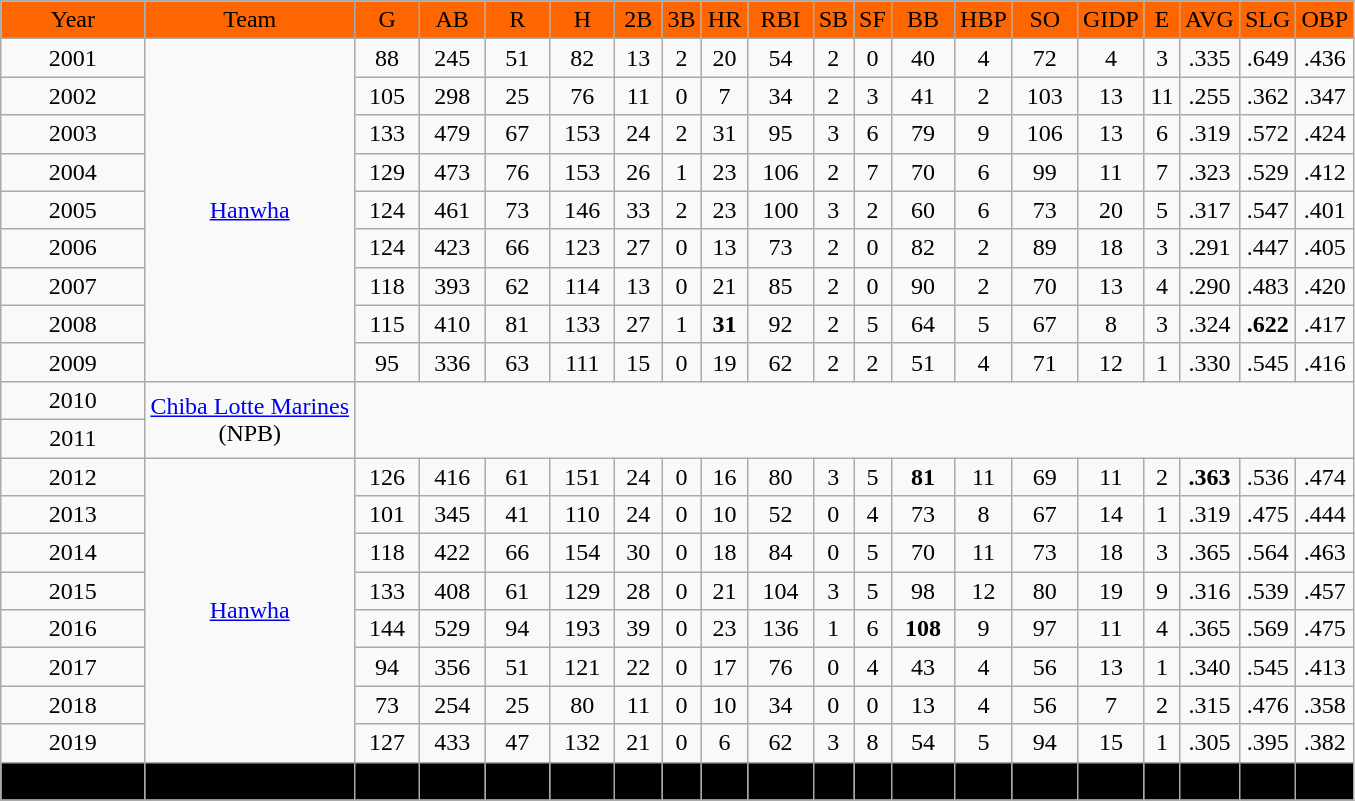<table class="wikitable" style="text-align:center;">
<tr bgcolor="#ff6600">
<td><span>Year</span></td>
<td><span>Team</span></td>
<td><span>G</span></td>
<td><span>AB</span></td>
<td><span> R</span></td>
<td><span> H</span></td>
<td><span> 2B</span></td>
<td><span>3B</span></td>
<td><span>HR</span></td>
<td><span>RBI</span></td>
<td><span>SB</span></td>
<td><span>SF</span></td>
<td><span>BB</span></td>
<td><span>HBP</span></td>
<td><span>SO</span></td>
<td><span>GIDP</span></td>
<td><span>E</span></td>
<td><span>AVG</span></td>
<td><span>SLG</span></td>
<td><span>OBP</span></td>
</tr>
<tr>
<td>2001</td>
<td rowspan=9><a href='#'>Hanwha</a></td>
<td>88</td>
<td>245</td>
<td>51</td>
<td>82</td>
<td>13</td>
<td>2</td>
<td>20</td>
<td>54</td>
<td>2</td>
<td>0</td>
<td>40</td>
<td>4</td>
<td>72</td>
<td>4</td>
<td>3</td>
<td>.335</td>
<td>.649</td>
<td>.436</td>
</tr>
<tr>
<td>2002</td>
<td>105</td>
<td>298</td>
<td>25</td>
<td>76</td>
<td>11</td>
<td>0</td>
<td>7</td>
<td>34</td>
<td>2</td>
<td>3</td>
<td>41</td>
<td>2</td>
<td>103</td>
<td>13</td>
<td>11</td>
<td>.255</td>
<td>.362</td>
<td>.347</td>
</tr>
<tr>
<td>2003</td>
<td>133</td>
<td>479</td>
<td>67</td>
<td>153</td>
<td>24</td>
<td>2</td>
<td>31</td>
<td>95</td>
<td>3</td>
<td>6</td>
<td>79</td>
<td>9</td>
<td>106</td>
<td>13</td>
<td>6</td>
<td>.319</td>
<td>.572</td>
<td>.424</td>
</tr>
<tr>
<td>2004</td>
<td>129</td>
<td>473</td>
<td>76</td>
<td>153</td>
<td>26</td>
<td>1</td>
<td>23</td>
<td>106</td>
<td>2</td>
<td>7</td>
<td>70</td>
<td>6</td>
<td>99</td>
<td>11</td>
<td>7</td>
<td>.323</td>
<td>.529</td>
<td>.412</td>
</tr>
<tr>
<td>2005</td>
<td>124</td>
<td>461</td>
<td>73</td>
<td>146</td>
<td>33</td>
<td>2</td>
<td>23</td>
<td>100</td>
<td>3</td>
<td>2</td>
<td>60</td>
<td>6</td>
<td>73</td>
<td>20</td>
<td>5</td>
<td>.317</td>
<td>.547</td>
<td>.401</td>
</tr>
<tr>
<td>2006</td>
<td>124</td>
<td>423</td>
<td>66</td>
<td>123</td>
<td>27</td>
<td>0</td>
<td>13</td>
<td>73</td>
<td>2</td>
<td>0</td>
<td>82</td>
<td>2</td>
<td>89</td>
<td>18</td>
<td>3</td>
<td>.291</td>
<td>.447</td>
<td>.405</td>
</tr>
<tr>
<td>2007</td>
<td>118</td>
<td>393</td>
<td>62</td>
<td>114</td>
<td>13</td>
<td>0</td>
<td>21</td>
<td>85</td>
<td>2</td>
<td>0</td>
<td>90</td>
<td>2</td>
<td>70</td>
<td>13</td>
<td>4</td>
<td>.290</td>
<td>.483</td>
<td>.420</td>
</tr>
<tr>
<td>2008</td>
<td>115</td>
<td>410</td>
<td>81</td>
<td>133</td>
<td>27</td>
<td>1</td>
<td><strong>31</strong></td>
<td>92</td>
<td>2</td>
<td>5</td>
<td>64</td>
<td>5</td>
<td>67</td>
<td>8</td>
<td>3</td>
<td>.324</td>
<td><strong>.622</strong></td>
<td>.417</td>
</tr>
<tr>
<td>2009</td>
<td>95</td>
<td>336</td>
<td>63</td>
<td>111</td>
<td>15</td>
<td>0</td>
<td>19</td>
<td>62</td>
<td>2</td>
<td>2</td>
<td>51</td>
<td>4</td>
<td>71</td>
<td>12</td>
<td>1</td>
<td>.330</td>
<td>.545</td>
<td>.416</td>
</tr>
<tr>
<td>2010</td>
<td rowspan = 2><a href='#'>Chiba Lotte Marines</a><br>(NPB)</td>
<td rowspan = 2 colspan = 18> </td>
</tr>
<tr>
<td>2011</td>
</tr>
<tr>
<td>2012</td>
<td rowspan=8><a href='#'>Hanwha</a></td>
<td>126</td>
<td>416</td>
<td>61</td>
<td>151</td>
<td>24</td>
<td>0</td>
<td>16</td>
<td>80</td>
<td>3</td>
<td>5</td>
<td><strong>81</strong></td>
<td>11</td>
<td>69</td>
<td>11</td>
<td>2</td>
<td><strong>.363</strong></td>
<td>.536</td>
<td>.474</td>
</tr>
<tr>
<td>2013</td>
<td>101</td>
<td>345</td>
<td>41</td>
<td>110</td>
<td>24</td>
<td>0</td>
<td>10</td>
<td>52</td>
<td>0</td>
<td>4</td>
<td>73</td>
<td>8</td>
<td>67</td>
<td>14</td>
<td>1</td>
<td>.319</td>
<td>.475</td>
<td>.444</td>
</tr>
<tr>
<td>2014</td>
<td>118</td>
<td>422</td>
<td>66</td>
<td>154</td>
<td>30</td>
<td>0</td>
<td>18</td>
<td>84</td>
<td>0</td>
<td>5</td>
<td>70</td>
<td>11</td>
<td>73</td>
<td>18</td>
<td>3</td>
<td>.365</td>
<td>.564</td>
<td>.463</td>
</tr>
<tr>
<td>2015</td>
<td>133</td>
<td>408</td>
<td>61</td>
<td>129</td>
<td>28</td>
<td>0</td>
<td>21</td>
<td>104</td>
<td>3</td>
<td>5</td>
<td>98</td>
<td>12</td>
<td>80</td>
<td>19</td>
<td>9</td>
<td>.316</td>
<td>.539</td>
<td>.457</td>
</tr>
<tr>
<td>2016</td>
<td>144</td>
<td>529</td>
<td>94</td>
<td>193</td>
<td>39</td>
<td>0</td>
<td>23</td>
<td>136</td>
<td>1</td>
<td>6</td>
<td><strong>108</strong></td>
<td>9</td>
<td>97</td>
<td>11</td>
<td>4</td>
<td>.365</td>
<td>.569</td>
<td>.475</td>
</tr>
<tr>
<td>2017</td>
<td>94</td>
<td>356</td>
<td>51</td>
<td>121</td>
<td>22</td>
<td>0</td>
<td>17</td>
<td>76</td>
<td>0</td>
<td>4</td>
<td>43</td>
<td>4</td>
<td>56</td>
<td>13</td>
<td>1</td>
<td>.340</td>
<td>.545</td>
<td>.413</td>
</tr>
<tr>
<td>2018</td>
<td>73</td>
<td>254</td>
<td>25</td>
<td>80</td>
<td>11</td>
<td>0</td>
<td>10</td>
<td>34</td>
<td>0</td>
<td>0</td>
<td>13</td>
<td>4</td>
<td>56</td>
<td>7</td>
<td>2</td>
<td>.315</td>
<td>.476</td>
<td>.358</td>
</tr>
<tr>
<td>2019</td>
<td>127</td>
<td>433</td>
<td>47</td>
<td>132</td>
<td>21</td>
<td>0</td>
<td>6</td>
<td>62</td>
<td>3</td>
<td>8</td>
<td>54</td>
<td>5</td>
<td>94</td>
<td>15</td>
<td>1</td>
<td>.305</td>
<td>.395</td>
<td>.382</td>
</tr>
<tr bgcolor="black">
<td><span><strong>Career totals</strong></span></td>
<td><span></span></td>
<td><span>1,947</span></td>
<td><span>6,681</span></td>
<td><span>1,010</span></td>
<td><span>2,161</span></td>
<td><span>389</span></td>
<td><span>8</span></td>
<td><span>309</span></td>
<td><span>1,329</span></td>
<td><span>28</span></td>
<td><span>67</span></td>
<td><span>1,111</span></td>
<td><span>106</span></td>
<td><span>1,342</span></td>
<td><span>220</span></td>
<td><span>66</span></td>
<td><span>.324</span></td>
<td><span>.533</span></td>
<td><span>.431</span></td>
</tr>
</table>
